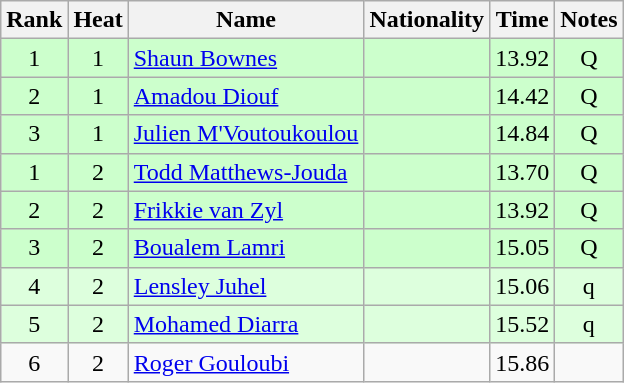<table class="wikitable sortable" style="text-align:center">
<tr>
<th>Rank</th>
<th>Heat</th>
<th>Name</th>
<th>Nationality</th>
<th>Time</th>
<th>Notes</th>
</tr>
<tr bgcolor=ccffcc>
<td>1</td>
<td>1</td>
<td align=left><a href='#'>Shaun Bownes</a></td>
<td align=left></td>
<td>13.92</td>
<td>Q</td>
</tr>
<tr bgcolor=ccffcc>
<td>2</td>
<td>1</td>
<td align=left><a href='#'>Amadou Diouf</a></td>
<td align=left></td>
<td>14.42</td>
<td>Q</td>
</tr>
<tr bgcolor=ccffcc>
<td>3</td>
<td>1</td>
<td align=left><a href='#'>Julien M'Voutoukoulou</a></td>
<td align=left></td>
<td>14.84</td>
<td>Q</td>
</tr>
<tr bgcolor=ccffcc>
<td>1</td>
<td>2</td>
<td align=left><a href='#'>Todd Matthews-Jouda</a></td>
<td align=left></td>
<td>13.70</td>
<td>Q</td>
</tr>
<tr bgcolor=ccffcc>
<td>2</td>
<td>2</td>
<td align=left><a href='#'>Frikkie van Zyl</a></td>
<td align=left></td>
<td>13.92</td>
<td>Q</td>
</tr>
<tr bgcolor=ccffcc>
<td>3</td>
<td>2</td>
<td align=left><a href='#'>Boualem Lamri</a></td>
<td align=left></td>
<td>15.05</td>
<td>Q</td>
</tr>
<tr bgcolor=ddffdd>
<td>4</td>
<td>2</td>
<td align=left><a href='#'>Lensley Juhel</a></td>
<td align=left></td>
<td>15.06</td>
<td>q</td>
</tr>
<tr bgcolor=ddffdd>
<td>5</td>
<td>2</td>
<td align=left><a href='#'>Mohamed Diarra</a></td>
<td align=left></td>
<td>15.52</td>
<td>q</td>
</tr>
<tr>
<td>6</td>
<td>2</td>
<td align=left><a href='#'>Roger Gouloubi</a></td>
<td align=left></td>
<td>15.86</td>
<td></td>
</tr>
</table>
